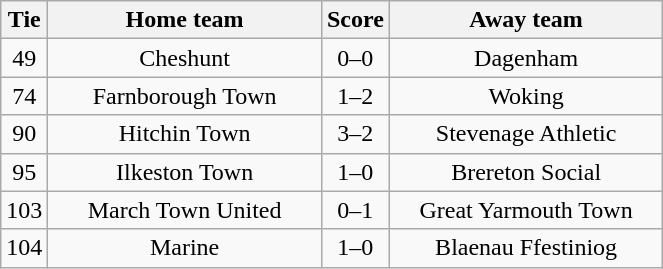<table class="wikitable" style="text-align:center;">
<tr>
<th width=20>Tie</th>
<th width=175>Home team</th>
<th width=20>Score</th>
<th width=175>Away team</th>
</tr>
<tr>
<td>49</td>
<td>Cheshunt</td>
<td>0–0</td>
<td>Dagenham</td>
</tr>
<tr>
<td>74</td>
<td>Farnborough Town</td>
<td>1–2</td>
<td>Woking</td>
</tr>
<tr>
<td>90</td>
<td>Hitchin Town</td>
<td>3–2</td>
<td>Stevenage Athletic</td>
</tr>
<tr>
<td>95</td>
<td>Ilkeston Town</td>
<td>1–0</td>
<td>Brereton Social</td>
</tr>
<tr>
<td>103</td>
<td>March Town United</td>
<td>0–1</td>
<td>Great Yarmouth Town</td>
</tr>
<tr>
<td>104</td>
<td>Marine</td>
<td>1–0</td>
<td>Blaenau Ffestiniog</td>
</tr>
</table>
